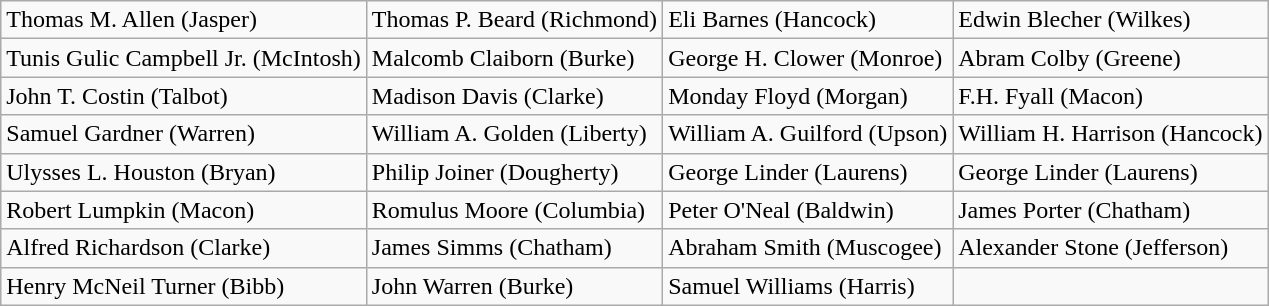<table class="wikitable">
<tr>
<td>Thomas M. Allen (Jasper)</td>
<td>Thomas P. Beard (Richmond)</td>
<td>Eli Barnes (Hancock)</td>
<td>Edwin Blecher (Wilkes)</td>
</tr>
<tr>
<td>Tunis Gulic Campbell Jr. (McIntosh)</td>
<td>Malcomb Claiborn (Burke)</td>
<td>George H. Clower (Monroe)</td>
<td>Abram Colby (Greene)</td>
</tr>
<tr>
<td>John T. Costin (Talbot)</td>
<td>Madison Davis (Clarke)</td>
<td>Monday Floyd (Morgan)</td>
<td>F.H. Fyall (Macon)</td>
</tr>
<tr>
<td>Samuel Gardner (Warren)</td>
<td>William A. Golden (Liberty)</td>
<td>William A. Guilford (Upson)</td>
<td>William H. Harrison (Hancock)</td>
</tr>
<tr>
<td>Ulysses L. Houston (Bryan)</td>
<td>Philip Joiner (Dougherty)</td>
<td>George Linder (Laurens)</td>
<td>George Linder (Laurens)</td>
</tr>
<tr>
<td>Robert Lumpkin (Macon)</td>
<td>Romulus Moore (Columbia)</td>
<td>Peter O'Neal (Baldwin)</td>
<td>James Porter (Chatham)</td>
</tr>
<tr>
<td>Alfred Richardson (Clarke)</td>
<td>James Simms (Chatham)</td>
<td>Abraham Smith (Muscogee)</td>
<td>Alexander Stone (Jefferson)</td>
</tr>
<tr>
<td>Henry McNeil Turner (Bibb)</td>
<td>John Warren (Burke)</td>
<td>Samuel Williams (Harris)</td>
<td></td>
</tr>
</table>
